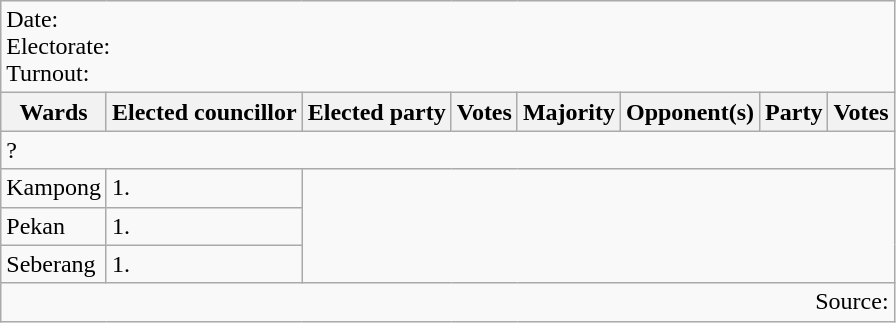<table class=wikitable>
<tr>
<td colspan=8>Date: <br>Electorate: <br>Turnout:</td>
</tr>
<tr>
<th>Wards</th>
<th>Elected councillor</th>
<th>Elected party</th>
<th>Votes</th>
<th>Majority</th>
<th>Opponent(s)</th>
<th>Party</th>
<th>Votes</th>
</tr>
<tr>
<td colspan=8>? </td>
</tr>
<tr>
<td>Kampong</td>
<td>1.</td>
</tr>
<tr>
<td>Pekan</td>
<td>1.</td>
</tr>
<tr>
<td>Seberang</td>
<td>1.</td>
</tr>
<tr>
<td colspan=8 align=right>Source:</td>
</tr>
</table>
